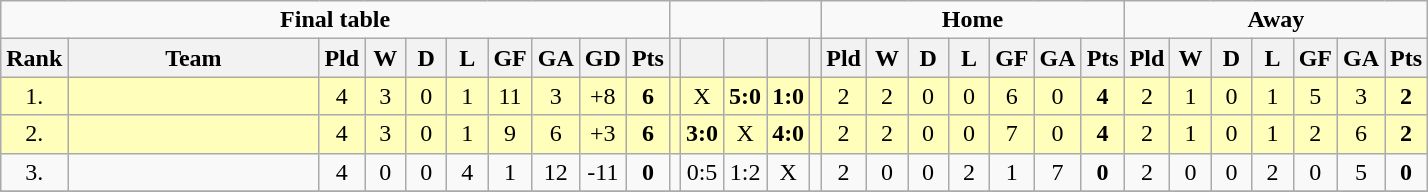<table class="wikitable">
<tr>
<td colspan=10 align=center><strong>Final table</strong></td>
<td colspan=5></td>
<td colspan=7 align=center><strong>Home</strong></td>
<td colspan=7 align=center><strong>Away</strong></td>
</tr>
<tr>
<th bgcolor="#efefef">Rank</th>
<th bgcolor="#efefef" width="160">Team</th>
<th bgcolor="#efefef" width="20">Pld</th>
<th bgcolor="#efefef" width="20">W</th>
<th bgcolor="#efefef" width="20">D</th>
<th bgcolor="#efefef" width="20">L</th>
<th bgcolor="#efefef" width="20">GF</th>
<th bgcolor="#efefef" width="20">GA</th>
<th bgcolor="#efefef" width="20">GD</th>
<th bgcolor="#efefef" width="20">Pts</th>
<th bgcolor="#efefef"></th>
<th bgcolor="#efefef" width="20"></th>
<th bgcolor="#efefef" width="20"></th>
<th bgcolor="#efefef" width="20"></th>
<th bgcolor="#efefef"></th>
<th bgcolor="#efefef" width="20">Pld</th>
<th bgcolor="#efefef" width="20">W</th>
<th bgcolor="#efefef" width="20">D</th>
<th bgcolor="#efefef" width="20">L</th>
<th bgcolor="#efefef" width="20">GF</th>
<th bgcolor="#efefef" width="20">GA</th>
<th bgcolor="#efefef" width="20">Pts</th>
<th bgcolor="#efefef" width="20">Pld</th>
<th bgcolor="#efefef" width="20">W</th>
<th bgcolor="#efefef" width="20">D</th>
<th bgcolor="#efefef" width="20">L</th>
<th bgcolor="#efefef" width="20">GF</th>
<th bgcolor="#efefef" width="20">GA</th>
<th bgcolor="#efefef" width="20">Pts</th>
</tr>
<tr align=center bgcolor=#FFFFBB>
<td>1.</td>
<td align=left></td>
<td>4</td>
<td>3</td>
<td>0</td>
<td>1</td>
<td>11</td>
<td>3</td>
<td>+8</td>
<td><strong>6</strong></td>
<td></td>
<td>X</td>
<td><strong>5:0</strong></td>
<td><strong>1:0</strong></td>
<td></td>
<td>2</td>
<td>2</td>
<td>0</td>
<td>0</td>
<td>6</td>
<td>0</td>
<td><strong>4</strong></td>
<td>2</td>
<td>1</td>
<td>0</td>
<td>1</td>
<td>5</td>
<td>3</td>
<td><strong>2</strong></td>
</tr>
<tr align=center bgcolor=#FFFFBB>
<td>2.</td>
<td align=left></td>
<td>4</td>
<td>3</td>
<td>0</td>
<td>1</td>
<td>9</td>
<td>6</td>
<td>+3</td>
<td><strong>6</strong></td>
<td></td>
<td><strong>3:0</strong></td>
<td>X</td>
<td><strong>4:0</strong></td>
<td></td>
<td>2</td>
<td>2</td>
<td>0</td>
<td>0</td>
<td>7</td>
<td>0</td>
<td><strong>4</strong></td>
<td>2</td>
<td>1</td>
<td>0</td>
<td>1</td>
<td>2</td>
<td>6</td>
<td><strong>2</strong></td>
</tr>
<tr align=center>
<td>3.</td>
<td align=left></td>
<td>4</td>
<td>0</td>
<td>0</td>
<td>4</td>
<td>1</td>
<td>12</td>
<td>-11</td>
<td><strong>0</strong></td>
<td></td>
<td>0:5</td>
<td>1:2</td>
<td>X</td>
<td></td>
<td>2</td>
<td>0</td>
<td>0</td>
<td>2</td>
<td>1</td>
<td>7</td>
<td><strong>0</strong></td>
<td>2</td>
<td>0</td>
<td>0</td>
<td>2</td>
<td>0</td>
<td>5</td>
<td><strong>0</strong></td>
</tr>
<tr align=center>
</tr>
</table>
